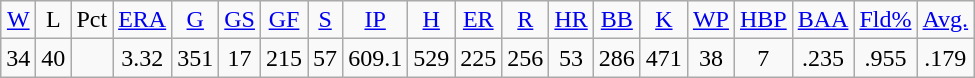<table class=wikitable style="text-align:center">
<tr>
<td><a href='#'>W</a></td>
<td>L</td>
<td>Pct</td>
<td><a href='#'>ERA</a></td>
<td><a href='#'>G</a></td>
<td><a href='#'>GS</a></td>
<td><a href='#'>GF</a></td>
<td><a href='#'>S</a></td>
<td><a href='#'>IP</a></td>
<td><a href='#'>H</a></td>
<td><a href='#'>ER</a></td>
<td><a href='#'>R</a></td>
<td><a href='#'>HR</a></td>
<td><a href='#'>BB</a></td>
<td><a href='#'>K</a></td>
<td><a href='#'>WP</a></td>
<td><a href='#'>HBP</a></td>
<td><a href='#'>BAA</a></td>
<td><a href='#'>Fld%</a></td>
<td><a href='#'>Avg.</a></td>
</tr>
<tr>
<td>34</td>
<td>40</td>
<td></td>
<td>3.32</td>
<td>351</td>
<td>17</td>
<td>215</td>
<td>57</td>
<td>609.1</td>
<td>529</td>
<td>225</td>
<td>256</td>
<td>53</td>
<td>286</td>
<td>471</td>
<td>38</td>
<td>7</td>
<td>.235</td>
<td>.955</td>
<td>.179</td>
</tr>
</table>
